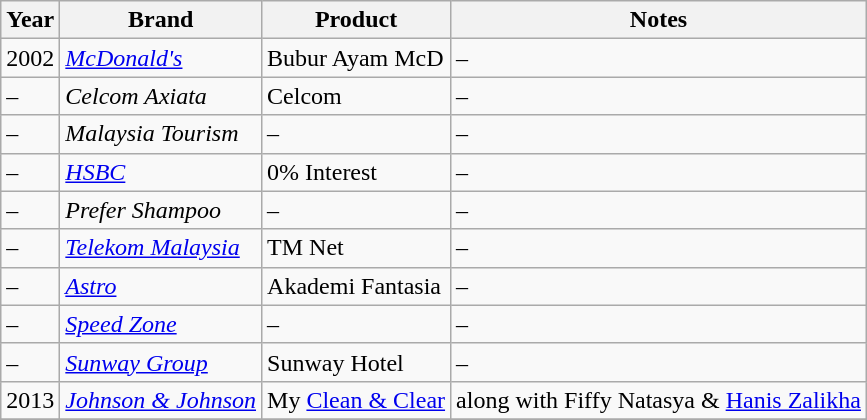<table class="wikitable">
<tr>
<th>Year</th>
<th>Brand</th>
<th>Product</th>
<th>Notes</th>
</tr>
<tr>
<td>2002</td>
<td><em><a href='#'>McDonald's</a></em></td>
<td>Bubur Ayam McD</td>
<td>–</td>
</tr>
<tr>
<td>–</td>
<td><em>Celcom Axiata</em></td>
<td>Celcom</td>
<td>–</td>
</tr>
<tr>
<td>–</td>
<td><em>Malaysia Tourism</em></td>
<td>–</td>
<td>–</td>
</tr>
<tr>
<td>–</td>
<td><em><a href='#'>HSBC</a></em></td>
<td>0% Interest</td>
<td>–</td>
</tr>
<tr>
<td>–</td>
<td><em>Prefer Shampoo</em></td>
<td>–</td>
<td>–</td>
</tr>
<tr>
<td>–</td>
<td><em><a href='#'>Telekom Malaysia</a></em></td>
<td>TM Net</td>
<td>–</td>
</tr>
<tr>
<td>–</td>
<td><em><a href='#'>Astro</a></em></td>
<td>Akademi Fantasia</td>
<td>–</td>
</tr>
<tr>
<td>–</td>
<td><em><a href='#'>Speed Zone</a></em></td>
<td>–</td>
<td>–</td>
</tr>
<tr>
<td>–</td>
<td><em><a href='#'>Sunway Group</a></em></td>
<td>Sunway Hotel</td>
<td>–</td>
</tr>
<tr>
<td>2013</td>
<td><em><a href='#'>Johnson & Johnson</a></em></td>
<td>My <a href='#'>Clean & Clear</a></td>
<td>along with Fiffy Natasya & <a href='#'>Hanis Zalikha</a></td>
</tr>
<tr>
</tr>
</table>
